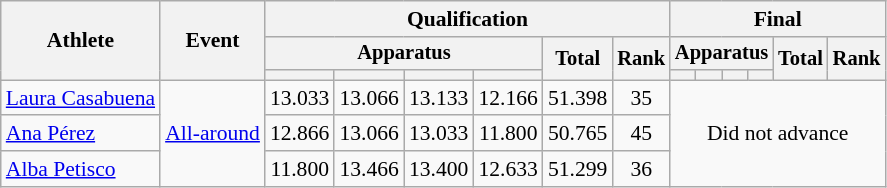<table class="wikitable" style="font-size:90%">
<tr>
<th rowspan=3>Athlete</th>
<th rowspan=3>Event</th>
<th colspan=6>Qualification</th>
<th colspan=6>Final</th>
</tr>
<tr style="font-size:95%">
<th colspan=4>Apparatus</th>
<th rowspan=2>Total</th>
<th rowspan=2>Rank</th>
<th colspan=4>Apparatus</th>
<th rowspan=2>Total</th>
<th rowspan=2>Rank</th>
</tr>
<tr style="font-size:95%">
<th></th>
<th></th>
<th></th>
<th></th>
<th></th>
<th></th>
<th></th>
<th></th>
</tr>
<tr align=center>
<td align=left><a href='#'>Laura Casabuena</a></td>
<td rowspan="3" align="left"><a href='#'>All-around</a></td>
<td>13.033</td>
<td>13.066</td>
<td>13.133</td>
<td>12.166</td>
<td>51.398</td>
<td>35</td>
<td colspan=6 rowspan=3>Did not advance</td>
</tr>
<tr align=center>
<td align=left><a href='#'>Ana Pérez</a></td>
<td>12.866</td>
<td>13.066</td>
<td>13.033</td>
<td>11.800</td>
<td>50.765</td>
<td>45</td>
</tr>
<tr align=center>
<td align=left><a href='#'>Alba Petisco</a></td>
<td>11.800</td>
<td>13.466</td>
<td>13.400</td>
<td>12.633</td>
<td>51.299</td>
<td>36</td>
</tr>
</table>
